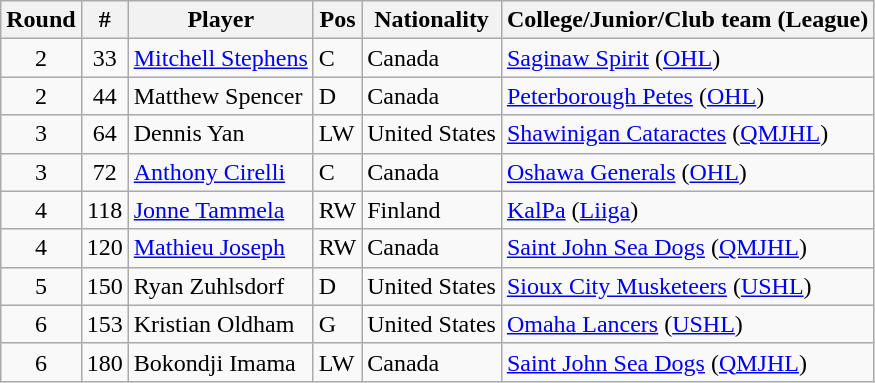<table class="wikitable">
<tr>
<th>Round</th>
<th>#</th>
<th>Player</th>
<th>Pos</th>
<th>Nationality</th>
<th>College/Junior/Club team (League)</th>
</tr>
<tr>
<td style="text-align:center">2</td>
<td style="text-align:center">33</td>
<td><a href='#'>Mitchell Stephens</a></td>
<td>C</td>
<td> Canada</td>
<td><a href='#'>Saginaw Spirit</a> (<a href='#'>OHL</a>)</td>
</tr>
<tr>
<td style="text-align:center">2</td>
<td style="text-align:center">44</td>
<td>Matthew Spencer</td>
<td>D</td>
<td> Canada</td>
<td><a href='#'>Peterborough Petes</a> (<a href='#'>OHL</a>)</td>
</tr>
<tr>
<td style="text-align:center">3</td>
<td style="text-align:center">64</td>
<td>Dennis Yan</td>
<td>LW</td>
<td> United States</td>
<td><a href='#'>Shawinigan Cataractes</a> (<a href='#'>QMJHL</a>)</td>
</tr>
<tr>
<td style="text-align:center">3</td>
<td style="text-align:center">72</td>
<td><a href='#'>Anthony Cirelli</a></td>
<td>C</td>
<td> Canada</td>
<td><a href='#'>Oshawa Generals</a> (<a href='#'>OHL</a>)</td>
</tr>
<tr>
<td style="text-align:center">4</td>
<td style="text-align:center">118</td>
<td><a href='#'>Jonne Tammela</a></td>
<td>RW</td>
<td> Finland</td>
<td><a href='#'>KalPa</a> (<a href='#'>Liiga</a>)</td>
</tr>
<tr>
<td style="text-align:center">4</td>
<td style="text-align:center">120</td>
<td><a href='#'>Mathieu Joseph</a></td>
<td>RW</td>
<td> Canada</td>
<td><a href='#'>Saint John Sea Dogs</a> (<a href='#'>QMJHL</a>)</td>
</tr>
<tr>
<td style="text-align:center">5</td>
<td style="text-align:center">150</td>
<td>Ryan Zuhlsdorf</td>
<td>D</td>
<td> United States</td>
<td><a href='#'>Sioux City Musketeers</a> (<a href='#'>USHL</a>)</td>
</tr>
<tr>
<td style="text-align:center">6</td>
<td style="text-align:center">153</td>
<td>Kristian Oldham</td>
<td>G</td>
<td> United States</td>
<td><a href='#'>Omaha Lancers</a> (<a href='#'>USHL</a>)</td>
</tr>
<tr>
<td style="text-align:center">6</td>
<td style="text-align:center">180</td>
<td>Bokondji Imama</td>
<td>LW</td>
<td> Canada</td>
<td><a href='#'>Saint John Sea Dogs</a> (<a href='#'>QMJHL</a>)</td>
</tr>
</table>
